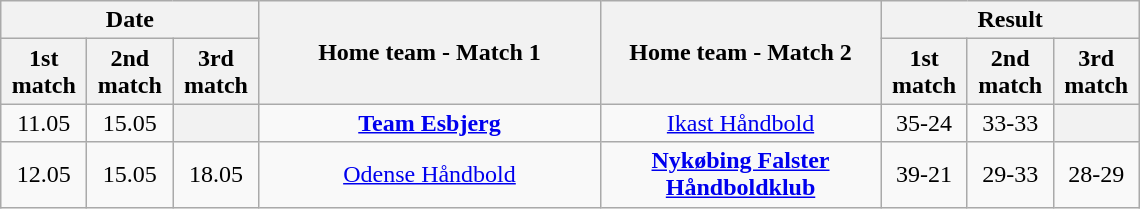<table class="wikitable" style="text-align:center; margin-left:1em;">
<tr>
<th colspan="3">Date</th>
<th rowspan="2" style="width:220px;">Home team - Match 1</th>
<th rowspan="2" style="width:180px;">Home team - Match 2</th>
<th colspan="3">Result</th>
</tr>
<tr>
<th style="width:50px;">1st match</th>
<th style="width:50px;">2nd match</th>
<th style="width:50px;">3rd match</th>
<th style="width:50px;">1st match</th>
<th style="width:50px;">2nd match</th>
<th style="width:50px;">3rd match</th>
</tr>
<tr>
<td>11.05</td>
<td>15.05</td>
<th style="width:50px;"></th>
<td><strong><a href='#'>Team Esbjerg</a></strong></td>
<td><a href='#'>Ikast Håndbold</a></td>
<td>35-24</td>
<td>33-33</td>
<th style="width:50px;"></th>
</tr>
<tr>
<td>12.05</td>
<td>15.05</td>
<td>18.05</td>
<td><a href='#'>Odense Håndbold</a></td>
<td><strong><a href='#'>Nykøbing Falster Håndboldklub</a></strong></td>
<td>39-21</td>
<td>29-33</td>
<td>28-29</td>
</tr>
</table>
